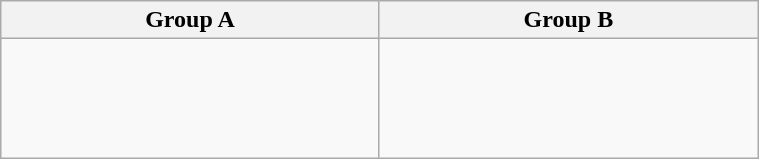<table class="wikitable" width=40%>
<tr>
<th width=25%>Group A</th>
<th width=25%>Group B</th>
</tr>
<tr>
<td><br><br>
<br>
<br>
</td>
<td><br><br>
<br>
<br>
</td>
</tr>
</table>
